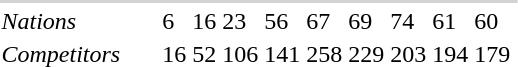<table>
<tr>
</tr>
<tr>
</tr>
<tr>
</tr>
<tr>
</tr>
<tr>
</tr>
<tr>
</tr>
<tr>
</tr>
<tr>
</tr>
<tr>
</tr>
<tr>
</tr>
<tr>
</tr>
<tr>
</tr>
<tr>
</tr>
<tr>
</tr>
<tr>
</tr>
<tr>
</tr>
<tr>
</tr>
<tr>
</tr>
<tr>
</tr>
<tr>
</tr>
<tr>
</tr>
<tr>
</tr>
<tr>
</tr>
<tr>
</tr>
<tr>
</tr>
<tr>
</tr>
<tr>
</tr>
<tr>
</tr>
<tr>
</tr>
<tr>
</tr>
<tr>
</tr>
<tr>
</tr>
<tr>
</tr>
<tr>
</tr>
<tr>
</tr>
<tr>
</tr>
<tr>
</tr>
<tr>
</tr>
<tr>
</tr>
<tr>
</tr>
<tr>
</tr>
<tr>
</tr>
<tr>
</tr>
<tr>
</tr>
<tr>
</tr>
<tr>
</tr>
<tr>
</tr>
<tr>
</tr>
<tr>
</tr>
<tr>
</tr>
<tr>
</tr>
<tr>
</tr>
<tr>
</tr>
<tr>
</tr>
<tr>
</tr>
<tr>
</tr>
<tr>
</tr>
<tr>
</tr>
<tr>
</tr>
<tr>
</tr>
<tr>
</tr>
<tr>
</tr>
<tr>
</tr>
<tr>
</tr>
<tr>
</tr>
<tr>
</tr>
<tr>
</tr>
<tr>
</tr>
<tr>
</tr>
<tr>
</tr>
<tr>
</tr>
<tr>
</tr>
<tr>
</tr>
<tr>
</tr>
<tr>
</tr>
<tr>
</tr>
<tr>
</tr>
<tr>
</tr>
<tr>
</tr>
<tr>
</tr>
<tr>
</tr>
<tr>
</tr>
<tr>
</tr>
<tr>
</tr>
<tr>
</tr>
<tr>
</tr>
<tr>
</tr>
<tr>
</tr>
<tr>
</tr>
<tr>
</tr>
<tr>
</tr>
<tr>
</tr>
<tr>
</tr>
<tr>
</tr>
<tr>
</tr>
<tr>
</tr>
<tr>
</tr>
<tr>
</tr>
<tr>
</tr>
<tr>
</tr>
<tr>
</tr>
<tr>
</tr>
<tr>
</tr>
<tr>
</tr>
<tr>
</tr>
<tr>
</tr>
<tr>
</tr>
<tr>
</tr>
<tr>
</tr>
<tr>
</tr>
<tr>
<td colspan=30 bgcolor=lightgray></td>
</tr>
<tr>
<td align=left><em>Nations</em></td>
<td></td>
<td></td>
<td></td>
<td></td>
<td></td>
<td></td>
<td>6</td>
<td>16</td>
<td>23</td>
<td>56</td>
<td>67</td>
<td>69</td>
<td>74</td>
<td>61</td>
<td>60</td>
<td></td>
</tr>
<tr>
<td align=left><em>Competitors</em></td>
<td></td>
<td></td>
<td></td>
<td></td>
<td></td>
<td></td>
<td>16</td>
<td>52</td>
<td>106</td>
<td>141</td>
<td>258</td>
<td>229</td>
<td>203</td>
<td>194</td>
<td>179</td>
<td></td>
</tr>
<tr>
</tr>
</table>
